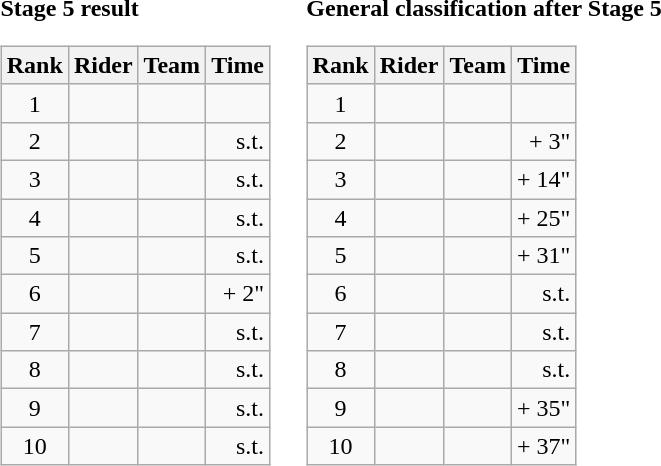<table>
<tr>
<td><strong>Stage 5 result</strong><br><table class="wikitable">
<tr>
<th scope="col">Rank</th>
<th scope="col">Rider</th>
<th scope="col">Team</th>
<th scope="col">Time</th>
</tr>
<tr>
<td style="text-align:center;">1</td>
<td></td>
<td></td>
<td style="text-align:right;"></td>
</tr>
<tr>
<td style="text-align:center;">2</td>
<td></td>
<td></td>
<td style="text-align:right;">s.t.</td>
</tr>
<tr>
<td style="text-align:center;">3</td>
<td></td>
<td></td>
<td style="text-align:right;">s.t.</td>
</tr>
<tr>
<td style="text-align:center;">4</td>
<td></td>
<td></td>
<td style="text-align:right;">s.t.</td>
</tr>
<tr>
<td style="text-align:center;">5</td>
<td></td>
<td></td>
<td style="text-align:right;">s.t.</td>
</tr>
<tr>
<td style="text-align:center;">6</td>
<td></td>
<td></td>
<td style="text-align:right;">+ 2"</td>
</tr>
<tr>
<td style="text-align:center;">7</td>
<td></td>
<td></td>
<td style="text-align:right;">s.t.</td>
</tr>
<tr>
<td style="text-align:center;">8</td>
<td></td>
<td></td>
<td style="text-align:right;">s.t.</td>
</tr>
<tr>
<td style="text-align:center;">9</td>
<td></td>
<td></td>
<td style="text-align:right;">s.t.</td>
</tr>
<tr>
<td style="text-align:center;">10</td>
<td></td>
<td></td>
<td style="text-align:right;">s.t.</td>
</tr>
</table>
</td>
<td></td>
<td><strong>General classification after Stage 5</strong><br><table class="wikitable">
<tr>
<th scope="col">Rank</th>
<th scope="col">Rider</th>
<th scope="col">Team</th>
<th scope="col">Time</th>
</tr>
<tr>
<td style="text-align:center;">1</td>
<td></td>
<td></td>
<td style="text-align:right;"></td>
</tr>
<tr>
<td style="text-align:center;">2</td>
<td></td>
<td></td>
<td style="text-align:right;">+ 3"</td>
</tr>
<tr>
<td style="text-align:center;">3</td>
<td></td>
<td></td>
<td style="text-align:right;">+ 14"</td>
</tr>
<tr>
<td style="text-align:center;">4</td>
<td></td>
<td></td>
<td style="text-align:right;">+ 25"</td>
</tr>
<tr>
<td style="text-align:center;">5</td>
<td></td>
<td></td>
<td style="text-align:right;">+ 31"</td>
</tr>
<tr>
<td style="text-align:center;">6</td>
<td></td>
<td></td>
<td style="text-align:right;">s.t.</td>
</tr>
<tr>
<td style="text-align:center;">7</td>
<td></td>
<td></td>
<td style="text-align:right;">s.t.</td>
</tr>
<tr>
<td style="text-align:center;">8</td>
<td></td>
<td></td>
<td style="text-align:right;">s.t.</td>
</tr>
<tr>
<td style="text-align:center;">9</td>
<td></td>
<td></td>
<td style="text-align:right;">+ 35"</td>
</tr>
<tr>
<td style="text-align:center;">10</td>
<td></td>
<td></td>
<td style="text-align:right;">+ 37"</td>
</tr>
</table>
</td>
</tr>
</table>
